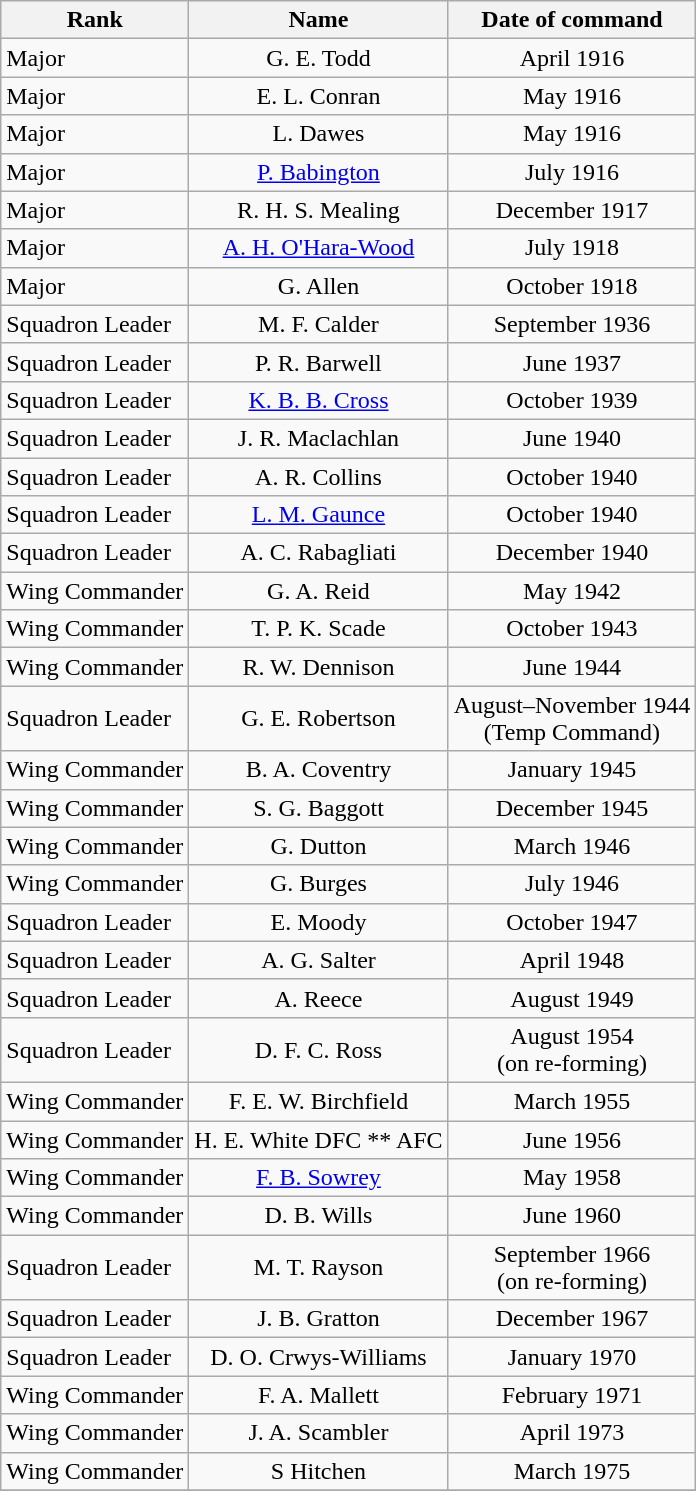<table class="wikitable">
<tr>
<th>Rank</th>
<th>Name</th>
<th>Date of command</th>
</tr>
<tr>
<td>Major</td>
<td align="center">G. E. Todd</td>
<td align="center">April 1916</td>
</tr>
<tr>
<td>Major</td>
<td align="center">E. L. Conran</td>
<td align="center">May 1916</td>
</tr>
<tr>
<td>Major</td>
<td align="center">L. Dawes</td>
<td align="center">May 1916</td>
</tr>
<tr>
<td>Major</td>
<td align="center"><a href='#'>P. Babington</a></td>
<td align="center">July 1916</td>
</tr>
<tr>
<td>Major</td>
<td align="center">R. H. S. Mealing</td>
<td align="center">December 1917</td>
</tr>
<tr>
<td>Major</td>
<td align="center"><a href='#'>A. H. O'Hara-Wood</a></td>
<td align="center">July 1918</td>
</tr>
<tr>
<td>Major</td>
<td align="center">G. Allen</td>
<td align="center">October 1918</td>
</tr>
<tr>
<td>Squadron Leader</td>
<td align="center">M. F. Calder</td>
<td align="center">September 1936</td>
</tr>
<tr>
<td>Squadron Leader</td>
<td align="center">P. R. Barwell</td>
<td align="center">June 1937</td>
</tr>
<tr>
<td>Squadron Leader</td>
<td align="center"><a href='#'>K. B. B. Cross</a></td>
<td align="center">October 1939</td>
</tr>
<tr>
<td>Squadron Leader</td>
<td align="center">J. R. Maclachlan</td>
<td align="center">June 1940</td>
</tr>
<tr>
<td>Squadron Leader</td>
<td align="center">A. R. Collins</td>
<td align="center">October 1940</td>
</tr>
<tr>
<td>Squadron Leader</td>
<td align="center"><a href='#'>L. M. Gaunce</a></td>
<td align="center">October 1940</td>
</tr>
<tr>
<td>Squadron Leader</td>
<td align="center">A. C. Rabagliati</td>
<td align="center">December 1940</td>
</tr>
<tr>
<td>Wing Commander</td>
<td align="center">G. A. Reid</td>
<td align="center">May 1942</td>
</tr>
<tr>
<td>Wing Commander</td>
<td align="center">T. P. K. Scade</td>
<td align="center">October 1943</td>
</tr>
<tr>
<td>Wing Commander</td>
<td align="center">R. W. Dennison</td>
<td align="center">June 1944</td>
</tr>
<tr>
<td>Squadron Leader</td>
<td align="center">G. E. Robertson</td>
<td align="center">August–November 1944<br>(Temp Command)</td>
</tr>
<tr>
<td>Wing Commander</td>
<td align="center">B. A. Coventry</td>
<td align="center">January 1945</td>
</tr>
<tr>
<td>Wing Commander</td>
<td align="center">S. G. Baggott</td>
<td align="center">December 1945</td>
</tr>
<tr>
<td>Wing Commander</td>
<td align="center">G. Dutton</td>
<td align="center">March 1946</td>
</tr>
<tr>
<td>Wing Commander</td>
<td align="center">G. Burges</td>
<td align="center">July 1946</td>
</tr>
<tr>
<td>Squadron Leader</td>
<td align="center">E. Moody</td>
<td align="center">October 1947</td>
</tr>
<tr>
<td>Squadron Leader</td>
<td align="center">A. G. Salter</td>
<td align="center">April 1948</td>
</tr>
<tr>
<td>Squadron Leader</td>
<td align="center">A. Reece</td>
<td align="center">August 1949</td>
</tr>
<tr>
<td>Squadron Leader</td>
<td align="center">D. F. C. Ross</td>
<td align="center">August 1954<br>(on re-forming)</td>
</tr>
<tr>
<td>Wing Commander</td>
<td align="center">F. E. W. Birchfield</td>
<td align="center">March 1955</td>
</tr>
<tr>
<td>Wing Commander</td>
<td align="center">H. E. White DFC **  AFC</td>
<td align="center">June 1956</td>
</tr>
<tr>
<td>Wing Commander</td>
<td align="center"><a href='#'>F. B. Sowrey</a></td>
<td align="center">May 1958</td>
</tr>
<tr>
<td>Wing Commander</td>
<td align="center">D. B. Wills</td>
<td align="center">June 1960</td>
</tr>
<tr>
<td>Squadron Leader</td>
<td align="center">M. T. Rayson</td>
<td align="center">September 1966<br>(on re-forming)</td>
</tr>
<tr>
<td>Squadron Leader</td>
<td align="center">J. B. Gratton</td>
<td align="center">December 1967</td>
</tr>
<tr>
<td>Squadron Leader</td>
<td align="center">D. O. Crwys-Williams</td>
<td align="center">January 1970</td>
</tr>
<tr>
<td>Wing Commander</td>
<td align="center">F. A. Mallett</td>
<td align="center">February 1971</td>
</tr>
<tr>
<td>Wing Commander</td>
<td align="center">J. A. Scambler</td>
<td align="center">April 1973</td>
</tr>
<tr>
<td>Wing Commander</td>
<td align="center">S Hitchen</td>
<td align="center">March 1975</td>
</tr>
<tr>
</tr>
</table>
